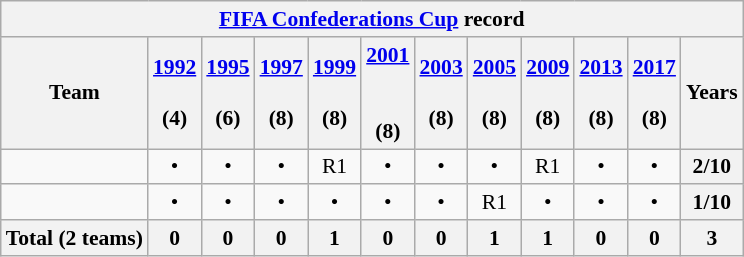<table class="wikitable" style="text-align:center; font-size:90%">
<tr>
<th colspan=12><a href='#'>FIFA Confederations Cup</a> record</th>
</tr>
<tr>
<th>Team</th>
<th><a href='#'>1992</a><br><br>(4)</th>
<th><a href='#'>1995</a><br><br>(6)</th>
<th><a href='#'>1997</a><br><br>(8)</th>
<th><a href='#'>1999</a><br><br>(8)</th>
<th><a href='#'>2001</a><br><br><br>(8)</th>
<th><a href='#'>2003</a><br><br>(8)</th>
<th><a href='#'>2005</a><br><br>(8)</th>
<th><a href='#'>2009</a><br><br>(8)</th>
<th><a href='#'>2013</a><br><br>(8)</th>
<th><a href='#'>2017</a><br><br>(8)</th>
<th>Years</th>
</tr>
<tr>
<td align=left></td>
<td>•</td>
<td>•</td>
<td>•</td>
<td>R1<br></td>
<td>•</td>
<td>•</td>
<td>•</td>
<td>R1<br></td>
<td>•</td>
<td>•</td>
<th>2/10</th>
</tr>
<tr>
<td align=left></td>
<td>•</td>
<td>•</td>
<td>•</td>
<td>•</td>
<td>•</td>
<td>•</td>
<td>R1<br></td>
<td>•</td>
<td>•</td>
<td>•</td>
<th>1/10</th>
</tr>
<tr>
<th>Total (2 teams)</th>
<th>0</th>
<th>0</th>
<th>0</th>
<th>1</th>
<th>0</th>
<th>0</th>
<th>1</th>
<th>1</th>
<th>0</th>
<th>0</th>
<th>3</th>
</tr>
</table>
